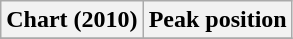<table class="wikitable plainrowheaders" style="text-align:center;">
<tr>
<th>Chart (2010)</th>
<th>Peak position</th>
</tr>
<tr>
</tr>
</table>
